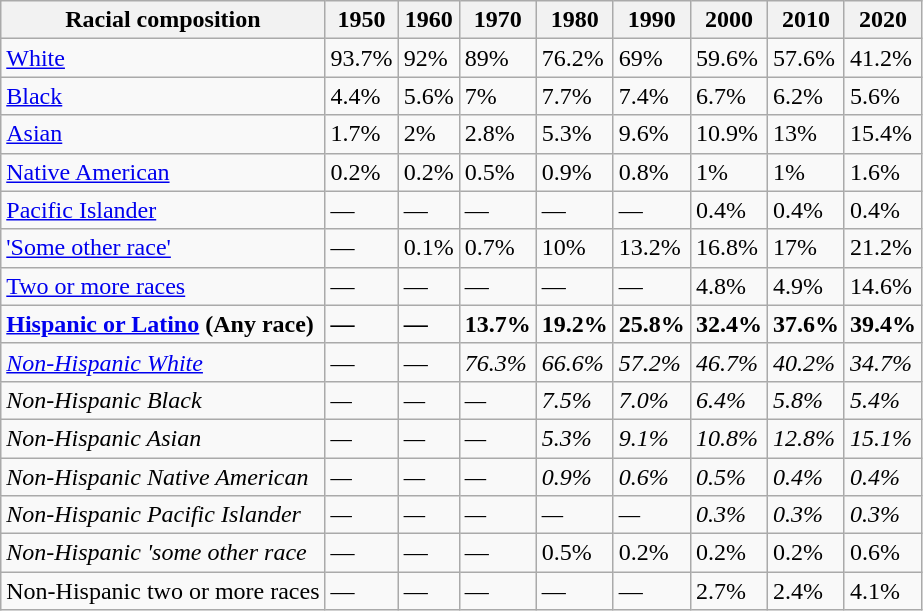<table class="wikitable sortable mw-collapsible">
<tr>
<th>Racial composition</th>
<th>1950</th>
<th>1960</th>
<th>1970</th>
<th>1980</th>
<th>1990</th>
<th>2000</th>
<th>2010</th>
<th>2020</th>
</tr>
<tr>
<td><a href='#'>White</a></td>
<td>93.7%</td>
<td>92%</td>
<td>89%</td>
<td>76.2%</td>
<td>69%</td>
<td>59.6%</td>
<td>57.6%</td>
<td>41.2%</td>
</tr>
<tr>
<td><a href='#'>Black</a></td>
<td>4.4%</td>
<td>5.6%</td>
<td>7%</td>
<td>7.7%</td>
<td>7.4%</td>
<td>6.7%</td>
<td>6.2%</td>
<td>5.6%</td>
</tr>
<tr>
<td><a href='#'>Asian</a></td>
<td>1.7%</td>
<td>2%</td>
<td>2.8%</td>
<td>5.3%</td>
<td>9.6%</td>
<td>10.9%</td>
<td>13%</td>
<td>15.4%</td>
</tr>
<tr>
<td><a href='#'>Native American</a></td>
<td>0.2%</td>
<td>0.2%</td>
<td>0.5%</td>
<td>0.9%</td>
<td>0.8%</td>
<td>1%</td>
<td>1%</td>
<td>1.6%</td>
</tr>
<tr>
<td><a href='#'>Pacific Islander</a></td>
<td>—</td>
<td>—</td>
<td>—</td>
<td>—</td>
<td>—</td>
<td>0.4%</td>
<td>0.4%</td>
<td>0.4%</td>
</tr>
<tr>
<td><a href='#'>'Some other race'</a></td>
<td>—</td>
<td>0.1%</td>
<td>0.7%</td>
<td>10%</td>
<td>13.2%</td>
<td>16.8%</td>
<td>17%</td>
<td>21.2%</td>
</tr>
<tr>
<td><a href='#'>Two or more races</a></td>
<td>—</td>
<td>—</td>
<td>—</td>
<td>—</td>
<td>—</td>
<td>4.8%</td>
<td>4.9%</td>
<td>14.6%</td>
</tr>
<tr>
<td><a href='#'><strong>Hispanic or Latino</strong></a> <strong>(Any race)</strong></td>
<td><strong>—</strong></td>
<td><strong>—</strong></td>
<td><strong>13.7%</strong></td>
<td><strong>19.2%</strong></td>
<td><strong>25.8%</strong></td>
<td><strong>32.4%</strong></td>
<td><strong>37.6%</strong></td>
<td><strong>39.4%</strong></td>
</tr>
<tr>
<td><a href='#'><em>Non-Hispanic White</em></a></td>
<td>—</td>
<td>—</td>
<td><em>76.3%</em></td>
<td><em>66.6%</em></td>
<td><em>57.2%</em></td>
<td><em>46.7%</em></td>
<td><em>40.2%</em></td>
<td><em>34.7%</em></td>
</tr>
<tr>
<td><em>Non-Hispanic Black</em></td>
<td><em>—</em></td>
<td><em>—</em></td>
<td><em>—</em></td>
<td><em>7.5%</em></td>
<td><em>7.0%</em></td>
<td><em>6.4%</em></td>
<td><em>5.8%</em></td>
<td><em>5.4%</em></td>
</tr>
<tr>
<td><em>Non-Hispanic Asian</em></td>
<td><em>—</em></td>
<td><em>—</em></td>
<td><em>—</em></td>
<td><em>5.3%</em></td>
<td><em>9.1%</em></td>
<td><em>10.8%</em></td>
<td><em>12.8%</em></td>
<td><em>15.1%</em></td>
</tr>
<tr>
<td><em>Non-Hispanic Native American</em></td>
<td><em>—</em></td>
<td><em>—</em></td>
<td><em>—</em></td>
<td><em>0.9%</em></td>
<td><em>0.6%</em></td>
<td><em>0.5%</em></td>
<td><em>0.4%</em></td>
<td><em>0.4%</em></td>
</tr>
<tr>
<td><em>Non-Hispanic Pacific Islander</em></td>
<td><em>—</em></td>
<td><em>—</em></td>
<td><em>—</em></td>
<td><em>—</em></td>
<td><em>—</em></td>
<td><em>0.3%</em></td>
<td><em>0.3%</em></td>
<td><em>0.3%</em></td>
</tr>
<tr>
<td><em>Non-Hispanic 'some other race<strong></td>
<td></em>—<em></td>
<td></em>—<em></td>
<td></em>—<em></td>
<td></em>0.5%<em></td>
<td></em>0.2%<em></td>
<td></em>0.2%<em></td>
<td></em>0.2%<em></td>
<td></em>0.6%<em></td>
</tr>
<tr>
<td></em>Non-Hispanic two or more races<em></td>
<td></em>—<em></td>
<td></em>—<em></td>
<td></em>—<em></td>
<td></em>—<em></td>
<td></em>—<em></td>
<td></em>2.7%<em></td>
<td></em>2.4%<em></td>
<td></em>4.1%<em></td>
</tr>
</table>
